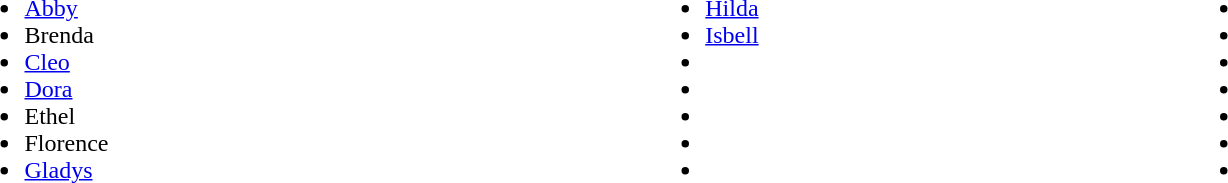<table style="width:80%;">
<tr>
<td><br><ul><li><a href='#'>Abby</a></li><li>Brenda</li><li><a href='#'>Cleo</a></li><li><a href='#'>Dora</a></li><li>Ethel</li><li>Florence</li><li><a href='#'>Gladys</a></li></ul></td>
<td><br><ul><li><a href='#'>Hilda</a></li><li><a href='#'>Isbell</a></li><li></li><li></li><li></li><li></li><li></li></ul></td>
<td><br><ul><li></li><li></li><li></li><li></li><li></li><li></li><li></li></ul></td>
</tr>
</table>
